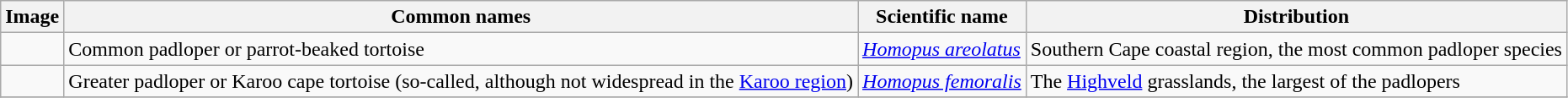<table class="wikitable">
<tr>
<th>Image</th>
<th>Common names</th>
<th>Scientific name</th>
<th>Distribution</th>
</tr>
<tr>
<td></td>
<td>Common padloper or parrot-beaked tortoise</td>
<td><em><a href='#'>Homopus areolatus</a></em></td>
<td>Southern Cape coastal region, the most common padloper species</td>
</tr>
<tr>
<td></td>
<td>Greater padloper or Karoo cape tortoise (so-called, although not widespread in the <a href='#'>Karoo region</a>)</td>
<td><em><a href='#'>Homopus femoralis</a></em></td>
<td>The <a href='#'>Highveld</a> grasslands, the largest of the padlopers</td>
</tr>
<tr>
</tr>
</table>
